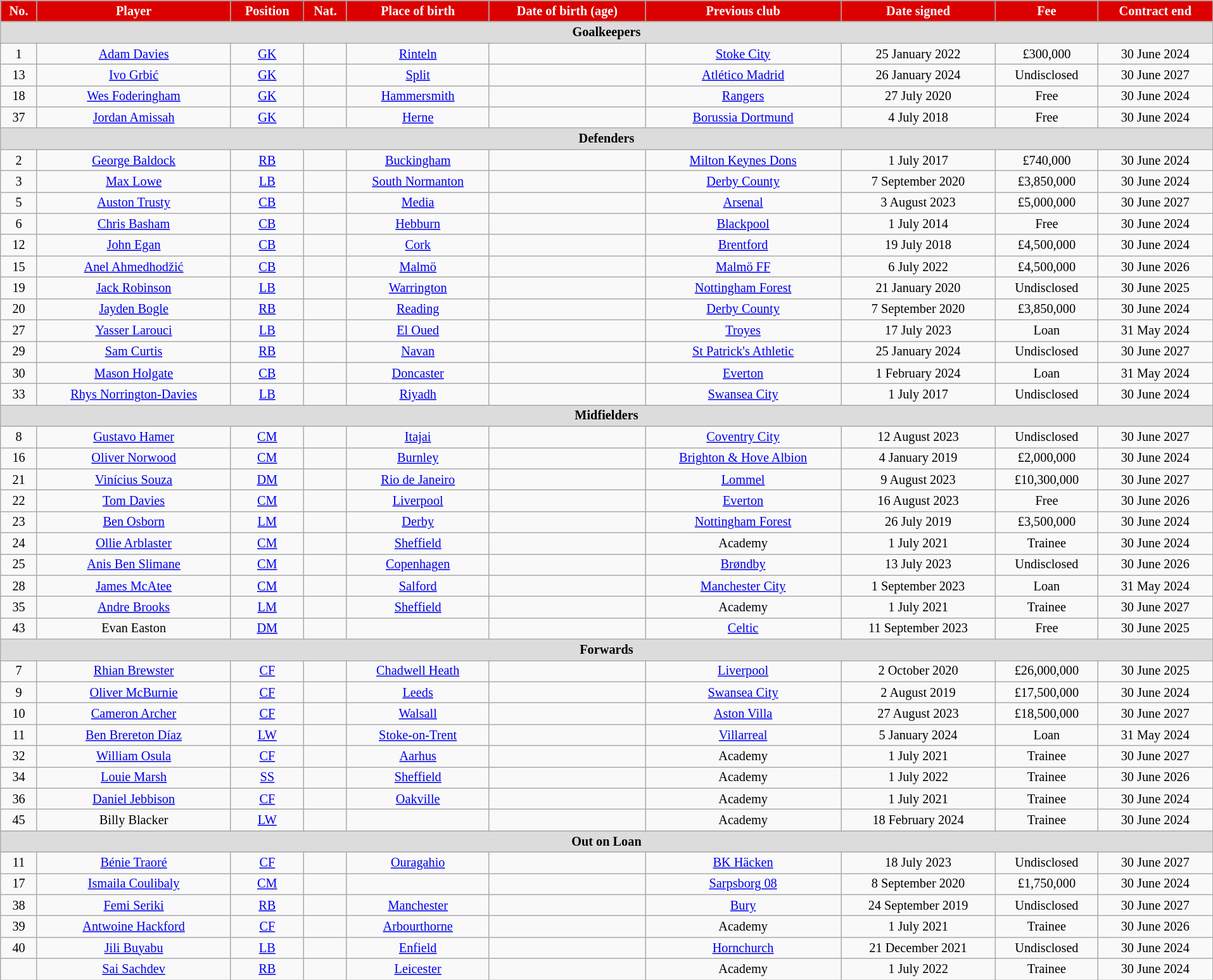<table class="wikitable" style="text-align:center; font-size:84.5%; width:101%;">
<tr>
<th style="color:white; background:#d00; text-align:center;">No.</th>
<th style="color:white; background:#d00; text-align:center;">Player</th>
<th style="color:white; background:#d00; text-align:center;">Position</th>
<th style="color:white; background:#d00; text-align:center;">Nat.</th>
<th style="color:white; background:#d00; text-align:center;">Place of birth</th>
<th style="color:white; background:#d00; text-align:center;">Date of birth (age)</th>
<th style="color:white; background:#d00; text-align:center;">Previous club</th>
<th style="color:white; background:#d00; text-align:center;">Date signed</th>
<th style="color:white; background:#d00; text-align:center;">Fee</th>
<th style="color:white; background:#d00; text-align:center;">Contract end</th>
</tr>
<tr>
<th colspan="14" style="background:#dcdcdc; tepxt-align:center;">Goalkeepers</th>
</tr>
<tr>
<td>1</td>
<td><a href='#'>Adam Davies</a></td>
<td><a href='#'>GK</a></td>
<td></td>
<td> <a href='#'>Rinteln</a></td>
<td></td>
<td> <a href='#'>Stoke City</a></td>
<td>25 January 2022</td>
<td>£300,000</td>
<td>30 June 2024</td>
</tr>
<tr>
<td>13</td>
<td><a href='#'>Ivo Grbić</a></td>
<td><a href='#'>GK</a></td>
<td></td>
<td><a href='#'>Split</a></td>
<td></td>
<td> <a href='#'>Atlético Madrid</a></td>
<td>26 January 2024</td>
<td>Undisclosed</td>
<td>30 June 2027</td>
</tr>
<tr>
<td>18</td>
<td><a href='#'>Wes Foderingham</a></td>
<td><a href='#'>GK</a></td>
<td></td>
<td><a href='#'>Hammersmith</a></td>
<td></td>
<td> <a href='#'>Rangers</a></td>
<td>27 July 2020</td>
<td>Free</td>
<td>30 June 2024</td>
</tr>
<tr>
<td>37</td>
<td><a href='#'>Jordan Amissah</a></td>
<td><a href='#'>GK</a></td>
<td></td>
<td><a href='#'>Herne</a></td>
<td></td>
<td> <a href='#'>Borussia Dortmund</a></td>
<td>4 July 2018</td>
<td>Free</td>
<td>30 June 2024</td>
</tr>
<tr>
<th colspan="14" style="background:#dcdcdc; tepxt-align:center;">Defenders</th>
</tr>
<tr>
<td>2</td>
<td><a href='#'>George Baldock</a></td>
<td><a href='#'>RB</a></td>
<td></td>
<td> <a href='#'>Buckingham</a></td>
<td></td>
<td> <a href='#'>Milton Keynes Dons</a></td>
<td>1 July 2017</td>
<td>£740,000</td>
<td>30 June 2024</td>
</tr>
<tr>
<td>3</td>
<td><a href='#'>Max Lowe</a></td>
<td><a href='#'>LB</a></td>
<td></td>
<td><a href='#'>South Normanton</a></td>
<td></td>
<td> <a href='#'>Derby County</a></td>
<td>7 September 2020</td>
<td>£3,850,000</td>
<td>30 June 2024</td>
</tr>
<tr>
<td>5</td>
<td><a href='#'>Auston Trusty</a></td>
<td><a href='#'>CB</a></td>
<td></td>
<td><a href='#'>Media</a></td>
<td></td>
<td> <a href='#'>Arsenal</a></td>
<td>3 August 2023</td>
<td>£5,000,000</td>
<td>30 June 2027</td>
</tr>
<tr>
<td>6</td>
<td><a href='#'>Chris Basham</a></td>
<td><a href='#'>CB</a></td>
<td></td>
<td><a href='#'>Hebburn</a></td>
<td></td>
<td> <a href='#'>Blackpool</a></td>
<td>1 July 2014</td>
<td>Free</td>
<td>30 June 2024</td>
</tr>
<tr>
<td>12</td>
<td><a href='#'>John Egan</a></td>
<td><a href='#'>CB</a></td>
<td></td>
<td><a href='#'>Cork</a></td>
<td></td>
<td> <a href='#'>Brentford</a></td>
<td>19 July 2018</td>
<td>£4,500,000</td>
<td>30 June 2024</td>
</tr>
<tr>
<td>15</td>
<td><a href='#'>Anel Ahmedhodžić</a></td>
<td><a href='#'>CB</a></td>
<td></td>
<td> <a href='#'>Malmö</a></td>
<td></td>
<td> <a href='#'>Malmö FF</a></td>
<td>6 July 2022</td>
<td>£4,500,000</td>
<td>30 June 2026</td>
</tr>
<tr>
<td>19</td>
<td><a href='#'>Jack Robinson</a></td>
<td><a href='#'>LB</a></td>
<td></td>
<td><a href='#'>Warrington</a></td>
<td></td>
<td> <a href='#'>Nottingham Forest</a></td>
<td>21 January 2020</td>
<td>Undisclosed</td>
<td>30 June 2025</td>
</tr>
<tr>
<td>20</td>
<td><a href='#'>Jayden Bogle</a></td>
<td><a href='#'>RB</a></td>
<td></td>
<td><a href='#'>Reading</a></td>
<td></td>
<td> <a href='#'>Derby County</a></td>
<td>7 September 2020</td>
<td>£3,850,000</td>
<td>30 June 2024</td>
</tr>
<tr>
<td>27</td>
<td><a href='#'>Yasser Larouci</a></td>
<td><a href='#'>LB</a></td>
<td></td>
<td><a href='#'>El Oued</a></td>
<td></td>
<td> <a href='#'>Troyes</a></td>
<td>17 July 2023</td>
<td>Loan</td>
<td>31 May 2024</td>
</tr>
<tr>
<td>29</td>
<td><a href='#'>Sam Curtis</a></td>
<td><a href='#'>RB</a></td>
<td></td>
<td><a href='#'>Navan</a></td>
<td></td>
<td> <a href='#'>St Patrick's Athletic</a></td>
<td>25 January 2024</td>
<td>Undisclosed</td>
<td>30 June 2027</td>
</tr>
<tr>
<td>30</td>
<td><a href='#'>Mason Holgate</a></td>
<td><a href='#'>CB</a></td>
<td></td>
<td><a href='#'>Doncaster</a></td>
<td></td>
<td> <a href='#'>Everton</a></td>
<td>1 February 2024</td>
<td>Loan</td>
<td>31 May 2024</td>
</tr>
<tr>
<td>33</td>
<td><a href='#'>Rhys Norrington-Davies</a></td>
<td><a href='#'>LB</a></td>
<td></td>
<td> <a href='#'>Riyadh</a></td>
<td></td>
<td> <a href='#'>Swansea City</a></td>
<td>1 July 2017</td>
<td>Undisclosed</td>
<td>30 June 2024</td>
</tr>
<tr>
<th colspan="14" style="background:#dcdcdc; tepxt-align:center;">Midfielders</th>
</tr>
<tr>
<td>8</td>
<td><a href='#'>Gustavo Hamer</a></td>
<td><a href='#'>CM</a></td>
<td></td>
<td> <a href='#'>Itajai</a></td>
<td></td>
<td> <a href='#'>Coventry City</a></td>
<td>12 August 2023</td>
<td>Undisclosed</td>
<td>30 June 2027</td>
</tr>
<tr>
<td>16</td>
<td><a href='#'>Oliver Norwood</a></td>
<td><a href='#'>CM</a></td>
<td></td>
<td> <a href='#'>Burnley</a></td>
<td></td>
<td> <a href='#'>Brighton & Hove Albion</a></td>
<td>4 January 2019</td>
<td>£2,000,000</td>
<td>30 June 2024</td>
</tr>
<tr>
<td>21</td>
<td><a href='#'>Vinícius Souza</a></td>
<td><a href='#'>DM</a></td>
<td></td>
<td><a href='#'>Rio de Janeiro</a></td>
<td></td>
<td> <a href='#'>Lommel</a></td>
<td>9 August 2023</td>
<td>£10,300,000</td>
<td>30 June 2027</td>
</tr>
<tr>
<td>22</td>
<td><a href='#'>Tom Davies</a></td>
<td><a href='#'>CM</a></td>
<td></td>
<td><a href='#'>Liverpool</a></td>
<td></td>
<td> <a href='#'>Everton</a></td>
<td>16 August 2023</td>
<td>Free</td>
<td>30 June 2026</td>
</tr>
<tr>
<td>23</td>
<td><a href='#'>Ben Osborn</a></td>
<td><a href='#'>LM</a></td>
<td></td>
<td><a href='#'>Derby</a></td>
<td></td>
<td> <a href='#'>Nottingham Forest</a></td>
<td>26 July 2019</td>
<td>£3,500,000</td>
<td>30 June 2024</td>
</tr>
<tr>
<td>24</td>
<td><a href='#'>Ollie Arblaster</a></td>
<td><a href='#'>CM</a></td>
<td></td>
<td><a href='#'>Sheffield</a></td>
<td></td>
<td>Academy</td>
<td>1 July 2021</td>
<td>Trainee</td>
<td>30 June 2024</td>
</tr>
<tr>
<td>25</td>
<td><a href='#'>Anis Ben Slimane</a></td>
<td><a href='#'>CM</a></td>
<td></td>
<td> <a href='#'>Copenhagen</a></td>
<td></td>
<td> <a href='#'>Brøndby</a></td>
<td>13 July 2023</td>
<td>Undisclosed</td>
<td>30 June 2026</td>
</tr>
<tr>
<td>28</td>
<td><a href='#'>James McAtee</a></td>
<td><a href='#'>CM</a></td>
<td></td>
<td><a href='#'>Salford</a></td>
<td></td>
<td> <a href='#'>Manchester City</a></td>
<td>1 September 2023</td>
<td>Loan</td>
<td>31 May 2024</td>
</tr>
<tr>
<td>35</td>
<td><a href='#'>Andre Brooks</a></td>
<td><a href='#'>LM</a></td>
<td></td>
<td><a href='#'>Sheffield</a></td>
<td></td>
<td>Academy</td>
<td>1 July 2021</td>
<td>Trainee</td>
<td>30 June 2027</td>
</tr>
<tr>
<td>43</td>
<td>Evan Easton</td>
<td><a href='#'>DM</a></td>
<td></td>
<td></td>
<td></td>
<td> <a href='#'>Celtic</a></td>
<td>11 September 2023</td>
<td>Free</td>
<td>30 June 2025</td>
</tr>
<tr>
<th colspan="14" style="background:#dcdcdc; tepxt-align:center;">Forwards</th>
</tr>
<tr>
<td>7</td>
<td><a href='#'>Rhian Brewster</a></td>
<td><a href='#'>CF</a></td>
<td></td>
<td><a href='#'>Chadwell Heath</a></td>
<td></td>
<td> <a href='#'>Liverpool</a></td>
<td>2 October 2020</td>
<td>£26,000,000</td>
<td>30 June 2025</td>
</tr>
<tr>
<td>9</td>
<td><a href='#'>Oliver McBurnie</a></td>
<td><a href='#'>CF</a></td>
<td></td>
<td> <a href='#'>Leeds</a></td>
<td></td>
<td> <a href='#'>Swansea City</a></td>
<td>2 August 2019</td>
<td>£17,500,000</td>
<td>30 June 2024</td>
</tr>
<tr>
<td>10</td>
<td><a href='#'>Cameron Archer</a></td>
<td><a href='#'>CF</a></td>
<td></td>
<td><a href='#'>Walsall</a></td>
<td></td>
<td> <a href='#'>Aston Villa</a></td>
<td>27 August 2023</td>
<td>£18,500,000</td>
<td>30 June 2027</td>
</tr>
<tr>
<td>11</td>
<td><a href='#'>Ben Brereton Díaz</a></td>
<td><a href='#'>LW</a></td>
<td></td>
<td> <a href='#'>Stoke-on-Trent</a></td>
<td></td>
<td> <a href='#'>Villarreal</a></td>
<td>5 January 2024</td>
<td>Loan</td>
<td>31 May 2024</td>
</tr>
<tr>
<td>32</td>
<td><a href='#'>William Osula</a></td>
<td><a href='#'>CF</a></td>
<td></td>
<td><a href='#'>Aarhus</a></td>
<td></td>
<td>Academy</td>
<td>1 July 2021</td>
<td>Trainee</td>
<td>30 June 2027</td>
</tr>
<tr>
<td>34</td>
<td><a href='#'>Louie Marsh</a></td>
<td><a href='#'>SS</a></td>
<td></td>
<td><a href='#'>Sheffield</a></td>
<td></td>
<td>Academy</td>
<td>1 July 2022</td>
<td>Trainee</td>
<td>30 June 2026</td>
</tr>
<tr>
<td>36</td>
<td><a href='#'>Daniel Jebbison</a></td>
<td><a href='#'>CF</a></td>
<td></td>
<td> <a href='#'>Oakville</a></td>
<td></td>
<td>Academy</td>
<td>1 July 2021</td>
<td>Trainee</td>
<td>30 June 2024</td>
</tr>
<tr>
<td>45</td>
<td>Billy Blacker</td>
<td><a href='#'>LW</a></td>
<td></td>
<td></td>
<td></td>
<td>Academy</td>
<td>18 February 2024</td>
<td>Trainee</td>
<td>30 June 2024</td>
</tr>
<tr>
<th colspan="14" style="background:#dcdcdc; tepxt-align:center;">Out on Loan</th>
</tr>
<tr>
<td>11</td>
<td><a href='#'>Bénie Traoré</a></td>
<td><a href='#'>CF</a></td>
<td></td>
<td><a href='#'>Ouragahio</a></td>
<td></td>
<td> <a href='#'>BK Häcken</a></td>
<td>18 July 2023</td>
<td>Undisclosed</td>
<td>30 June 2027</td>
</tr>
<tr>
<td>17</td>
<td><a href='#'>Ismaila Coulibaly</a></td>
<td><a href='#'>CM</a></td>
<td></td>
<td></td>
<td></td>
<td> <a href='#'>Sarpsborg 08</a></td>
<td>8 September 2020</td>
<td>£1,750,000</td>
<td>30 June 2024</td>
</tr>
<tr>
<td>38</td>
<td><a href='#'>Femi Seriki</a></td>
<td><a href='#'>RB</a></td>
<td></td>
<td><a href='#'>Manchester</a></td>
<td></td>
<td> <a href='#'>Bury</a></td>
<td>24 September 2019</td>
<td>Undisclosed</td>
<td>30 June 2027</td>
</tr>
<tr>
<td>39</td>
<td><a href='#'>Antwoine Hackford</a></td>
<td><a href='#'>CF</a></td>
<td></td>
<td><a href='#'>Arbourthorne</a></td>
<td></td>
<td>Academy</td>
<td>1 July 2021</td>
<td>Trainee</td>
<td>30 June 2026</td>
</tr>
<tr>
<td>40</td>
<td><a href='#'>Jili Buyabu</a></td>
<td><a href='#'>LB</a></td>
<td></td>
<td><a href='#'>Enfield</a></td>
<td></td>
<td> <a href='#'>Hornchurch</a></td>
<td>21 December 2021</td>
<td>Undisclosed</td>
<td>30 June 2024</td>
</tr>
<tr>
<td></td>
<td><a href='#'>Sai Sachdev</a></td>
<td><a href='#'>RB</a></td>
<td></td>
<td><a href='#'>Leicester</a></td>
<td></td>
<td>Academy</td>
<td>1 July 2022</td>
<td>Trainee</td>
<td>30 June 2024</td>
</tr>
</table>
